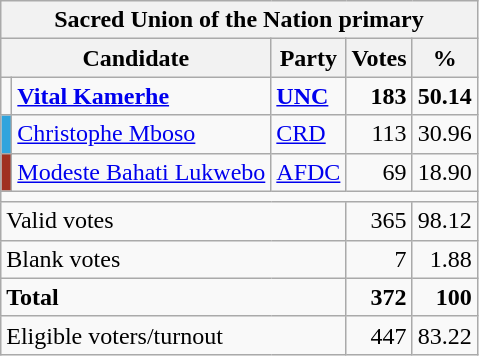<table class=wikitable style=text-align:right>
<tr>
<th colspan="5">Sacred Union of the Nation primary</th>
</tr>
<tr>
<th colspan=2>Candidate</th>
<th>Party</th>
<th>Votes</th>
<th>%</th>
</tr>
<tr>
<td bgcolor=></td>
<td align=left><strong><a href='#'>Vital Kamerhe</a></strong></td>
<td align=left><strong><a href='#'>UNC</a></strong></td>
<td><strong>183</strong></td>
<td><strong>50.14</strong></td>
</tr>
<tr>
<td bgcolor=#30A4DD></td>
<td align=left><a href='#'>Christophe Mboso</a></td>
<td align=left><a href='#'>CRD</a></td>
<td>113</td>
<td>30.96</td>
</tr>
<tr>
<td bgcolor=#A03020></td>
<td align=left><a href='#'>Modeste Bahati Lukwebo</a></td>
<td align=left><a href='#'>AFDC</a></td>
<td>69</td>
<td>18.90</td>
</tr>
<tr>
<td colspan=12></td>
</tr>
<tr>
<td style="text-align:left;" colspan=3>Valid votes</td>
<td>365</td>
<td>98.12</td>
</tr>
<tr>
<td style="text-align:left;" colspan=3>Blank votes</td>
<td>7</td>
<td>1.88</td>
</tr>
<tr>
<td style="text-align:left;" colspan=3><strong>Total</strong></td>
<td><strong>372</strong></td>
<td><strong>100</strong></td>
</tr>
<tr>
<td style="text-align:left;" colspan=3>Eligible voters/turnout</td>
<td>447</td>
<td>83.22</td>
</tr>
</table>
